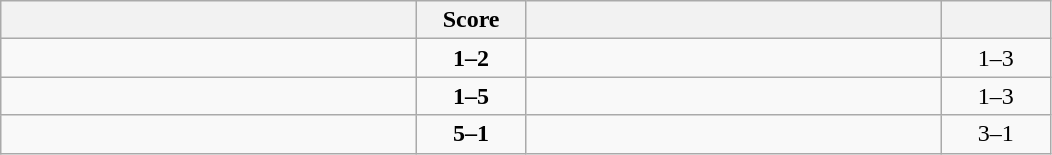<table class="wikitable" style="text-align: center; ">
<tr>
<th align="right" width="270"></th>
<th width="65">Score</th>
<th align="left" width="270"></th>
<th width="65"></th>
</tr>
<tr>
<td align="left"></td>
<td><strong>1–2</strong></td>
<td align="left"><strong></strong></td>
<td>1–3 <strong></strong></td>
</tr>
<tr>
<td align="left"></td>
<td><strong>1–5</strong></td>
<td align="left"><strong></strong></td>
<td>1–3 <strong></strong></td>
</tr>
<tr>
<td align="left"><strong></strong></td>
<td><strong>5–1</strong></td>
<td align="left"></td>
<td>3–1 <strong></strong></td>
</tr>
</table>
